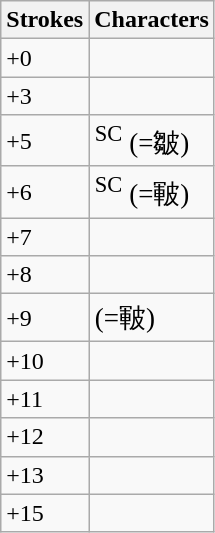<table class="wikitable">
<tr>
<th>Strokes</th>
<th>Characters</th>
</tr>
<tr --->
<td>+0</td>
<td style="font-size: large;"></td>
</tr>
<tr --->
<td>+3</td>
<td style="font-size: large;"></td>
</tr>
<tr --->
<td>+5</td>
<td style="font-size: large;"> <sup>SC</sup> (=皺)</td>
</tr>
<tr --->
<td>+6</td>
<td style="font-size: large;"><sup>SC</sup> (=皸)</td>
</tr>
<tr --->
<td>+7</td>
<td style="font-size: large;"> </td>
</tr>
<tr --->
<td>+8</td>
<td style="font-size: large;"></td>
</tr>
<tr --->
<td>+9</td>
<td style="font-size: large;">    (=皸)</td>
</tr>
<tr --->
<td>+10</td>
<td style="font-size: large;"></td>
</tr>
<tr --->
<td>+11</td>
<td style="font-size: large;"></td>
</tr>
<tr --->
<td>+12</td>
<td style="font-size: large;"></td>
</tr>
<tr --->
<td>+13</td>
<td style="font-size: large;"></td>
</tr>
<tr --->
<td>+15</td>
<td style="font-size: large;"></td>
</tr>
</table>
